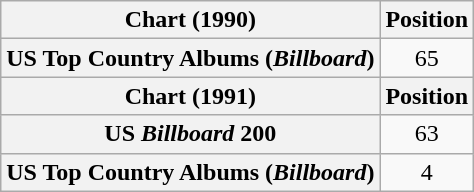<table class="wikitable plainrowheaders" style="text-align:center">
<tr>
<th scope="col">Chart (1990)</th>
<th scope="col">Position</th>
</tr>
<tr>
<th scope="row">US Top Country Albums (<em>Billboard</em>)</th>
<td>65</td>
</tr>
<tr>
<th scope="col">Chart (1991)</th>
<th scope="col">Position</th>
</tr>
<tr>
<th scope="row">US <em>Billboard</em> 200</th>
<td>63</td>
</tr>
<tr>
<th scope="row">US Top Country Albums (<em>Billboard</em>)</th>
<td>4</td>
</tr>
</table>
